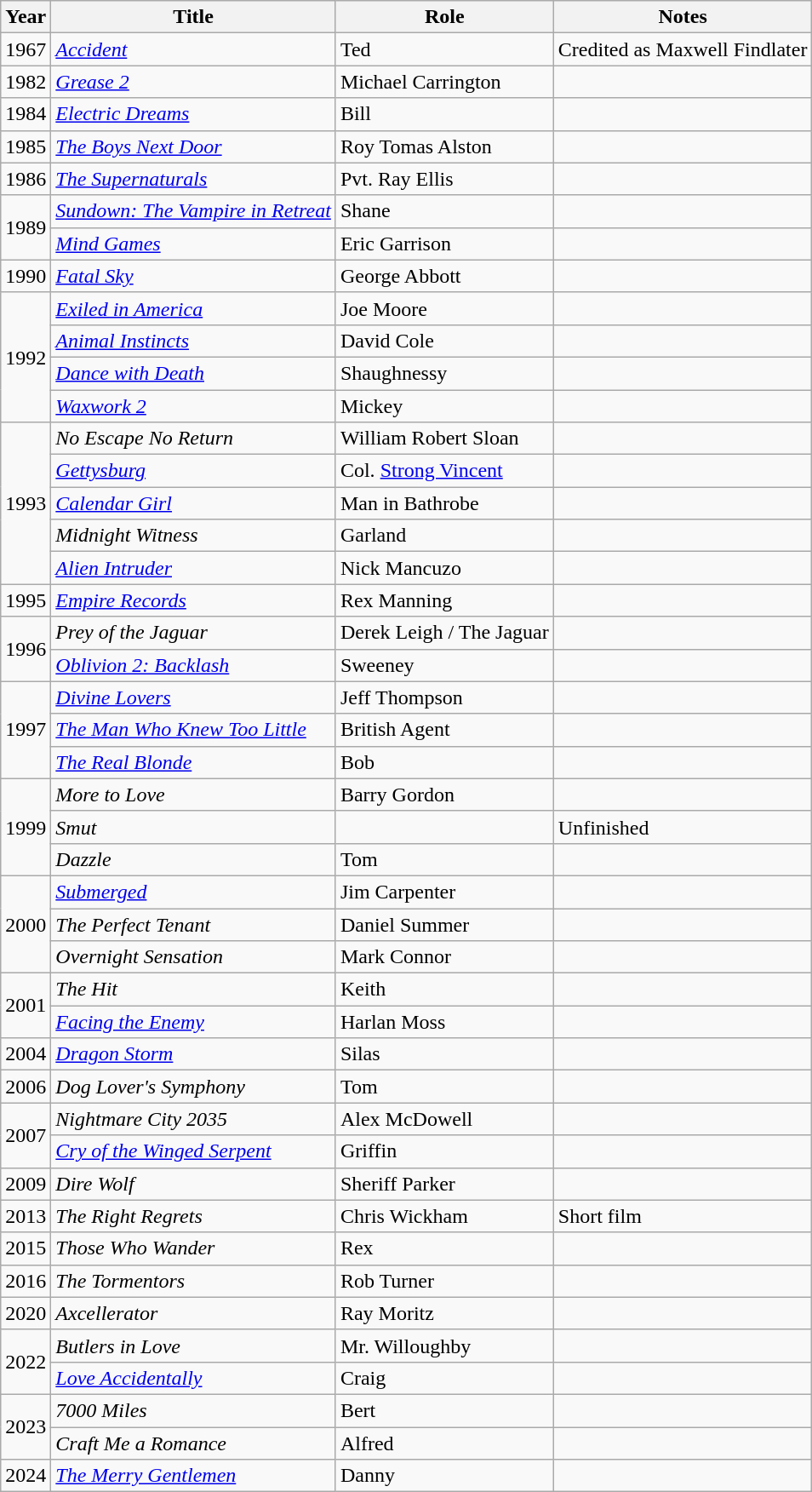<table class="wikitable sortable">
<tr>
<th>Year</th>
<th>Title</th>
<th>Role</th>
<th>Notes</th>
</tr>
<tr>
<td>1967</td>
<td><em><a href='#'>Accident</a></em></td>
<td>Ted</td>
<td>Credited as Maxwell Findlater</td>
</tr>
<tr>
<td>1982</td>
<td><em><a href='#'>Grease 2</a></em></td>
<td>Michael Carrington</td>
<td></td>
</tr>
<tr>
<td>1984</td>
<td><em><a href='#'>Electric Dreams</a></em></td>
<td>Bill</td>
<td></td>
</tr>
<tr>
<td>1985</td>
<td><em><a href='#'>The Boys Next Door</a></em></td>
<td>Roy Tomas Alston</td>
<td></td>
</tr>
<tr>
<td>1986</td>
<td><em><a href='#'>The Supernaturals</a></em></td>
<td>Pvt. Ray Ellis</td>
<td></td>
</tr>
<tr>
<td rowspan="2">1989</td>
<td><em><a href='#'>Sundown: The Vampire in Retreat</a></em></td>
<td>Shane</td>
<td></td>
</tr>
<tr>
<td><em><a href='#'>Mind Games</a></em></td>
<td>Eric Garrison</td>
<td></td>
</tr>
<tr>
<td>1990</td>
<td><em><a href='#'>Fatal Sky</a></em></td>
<td>George Abbott</td>
<td></td>
</tr>
<tr>
<td rowspan="4">1992</td>
<td><em><a href='#'>Exiled in America</a></em></td>
<td>Joe Moore</td>
<td></td>
</tr>
<tr>
<td><em><a href='#'>Animal Instincts</a></em></td>
<td>David Cole</td>
<td></td>
</tr>
<tr>
<td><em><a href='#'>Dance with Death</a></em></td>
<td>Shaughnessy</td>
<td></td>
</tr>
<tr>
<td><em><a href='#'>Waxwork 2</a></em></td>
<td>Mickey</td>
<td></td>
</tr>
<tr>
<td rowspan="5">1993</td>
<td><em>No Escape No Return</em></td>
<td>William Robert Sloan</td>
<td></td>
</tr>
<tr>
<td><em><a href='#'>Gettysburg</a></em></td>
<td>Col. <a href='#'>Strong Vincent</a></td>
<td></td>
</tr>
<tr>
<td><em><a href='#'>Calendar Girl</a></em></td>
<td>Man in Bathrobe</td>
<td></td>
</tr>
<tr>
<td><em>Midnight Witness</em></td>
<td>Garland</td>
<td></td>
</tr>
<tr>
<td><em><a href='#'>Alien Intruder</a></em></td>
<td>Nick Mancuzo</td>
<td></td>
</tr>
<tr>
<td>1995</td>
<td><em><a href='#'>Empire Records</a></em></td>
<td>Rex Manning</td>
<td></td>
</tr>
<tr>
<td rowspan="2">1996</td>
<td><em>Prey of the Jaguar</em></td>
<td>Derek Leigh / The Jaguar</td>
<td></td>
</tr>
<tr>
<td><em><a href='#'>Oblivion 2: Backlash</a></em></td>
<td>Sweeney</td>
<td></td>
</tr>
<tr>
<td rowspan="3">1997</td>
<td><em><a href='#'>Divine Lovers</a></em></td>
<td>Jeff Thompson</td>
<td></td>
</tr>
<tr>
<td><em><a href='#'>The Man Who Knew Too Little</a></em></td>
<td>British Agent</td>
<td></td>
</tr>
<tr>
<td><em><a href='#'>The Real Blonde</a></em></td>
<td>Bob</td>
<td></td>
</tr>
<tr>
<td rowspan="3">1999</td>
<td><em>More to Love</em></td>
<td>Barry Gordon</td>
<td></td>
</tr>
<tr>
<td><em>Smut</em></td>
<td></td>
<td>Unfinished</td>
</tr>
<tr>
<td><em>Dazzle</em></td>
<td>Tom</td>
<td></td>
</tr>
<tr>
<td rowspan="3">2000</td>
<td><em><a href='#'>Submerged</a></em></td>
<td>Jim Carpenter</td>
<td></td>
</tr>
<tr>
<td><em>The Perfect Tenant</em></td>
<td>Daniel Summer</td>
<td></td>
</tr>
<tr>
<td><em>Overnight Sensation</em></td>
<td>Mark Connor</td>
<td></td>
</tr>
<tr>
<td rowspan="2">2001</td>
<td><em>The Hit</em></td>
<td>Keith</td>
<td></td>
</tr>
<tr>
<td><em><a href='#'>Facing the Enemy</a></em></td>
<td>Harlan Moss</td>
<td></td>
</tr>
<tr>
<td>2004</td>
<td><em><a href='#'>Dragon Storm</a></em></td>
<td>Silas</td>
<td></td>
</tr>
<tr>
<td>2006</td>
<td><em>Dog Lover's Symphony</em></td>
<td>Tom</td>
<td></td>
</tr>
<tr>
<td rowspan="2">2007</td>
<td><em>Nightmare City 2035</em></td>
<td>Alex McDowell</td>
<td></td>
</tr>
<tr>
<td><em><a href='#'>Cry of the Winged Serpent</a></em></td>
<td>Griffin</td>
<td></td>
</tr>
<tr>
<td>2009</td>
<td><em>Dire Wolf</em></td>
<td>Sheriff Parker</td>
<td></td>
</tr>
<tr>
<td>2013</td>
<td><em>The Right Regrets</em></td>
<td>Chris Wickham</td>
<td>Short film</td>
</tr>
<tr>
<td>2015</td>
<td><em>Those Who Wander</em></td>
<td>Rex</td>
<td></td>
</tr>
<tr>
<td>2016</td>
<td><em>The Tormentors</em></td>
<td>Rob Turner</td>
<td></td>
</tr>
<tr>
<td>2020</td>
<td><em>Axcellerator</em></td>
<td>Ray Moritz</td>
<td></td>
</tr>
<tr>
<td rowspan="2">2022</td>
<td><em>Butlers in Love</em></td>
<td>Mr. Willoughby</td>
<td></td>
</tr>
<tr>
<td><em><a href='#'>Love Accidentally</a></em></td>
<td>Craig</td>
<td></td>
</tr>
<tr>
<td rowspan="2">2023</td>
<td><em>7000 Miles</em></td>
<td>Bert</td>
<td></td>
</tr>
<tr>
<td><em>Craft Me a Romance</em></td>
<td>Alfred</td>
</tr>
<tr>
<td>2024</td>
<td><em><a href='#'>The Merry Gentlemen</a></em></td>
<td>Danny</td>
<td></td>
</tr>
</table>
